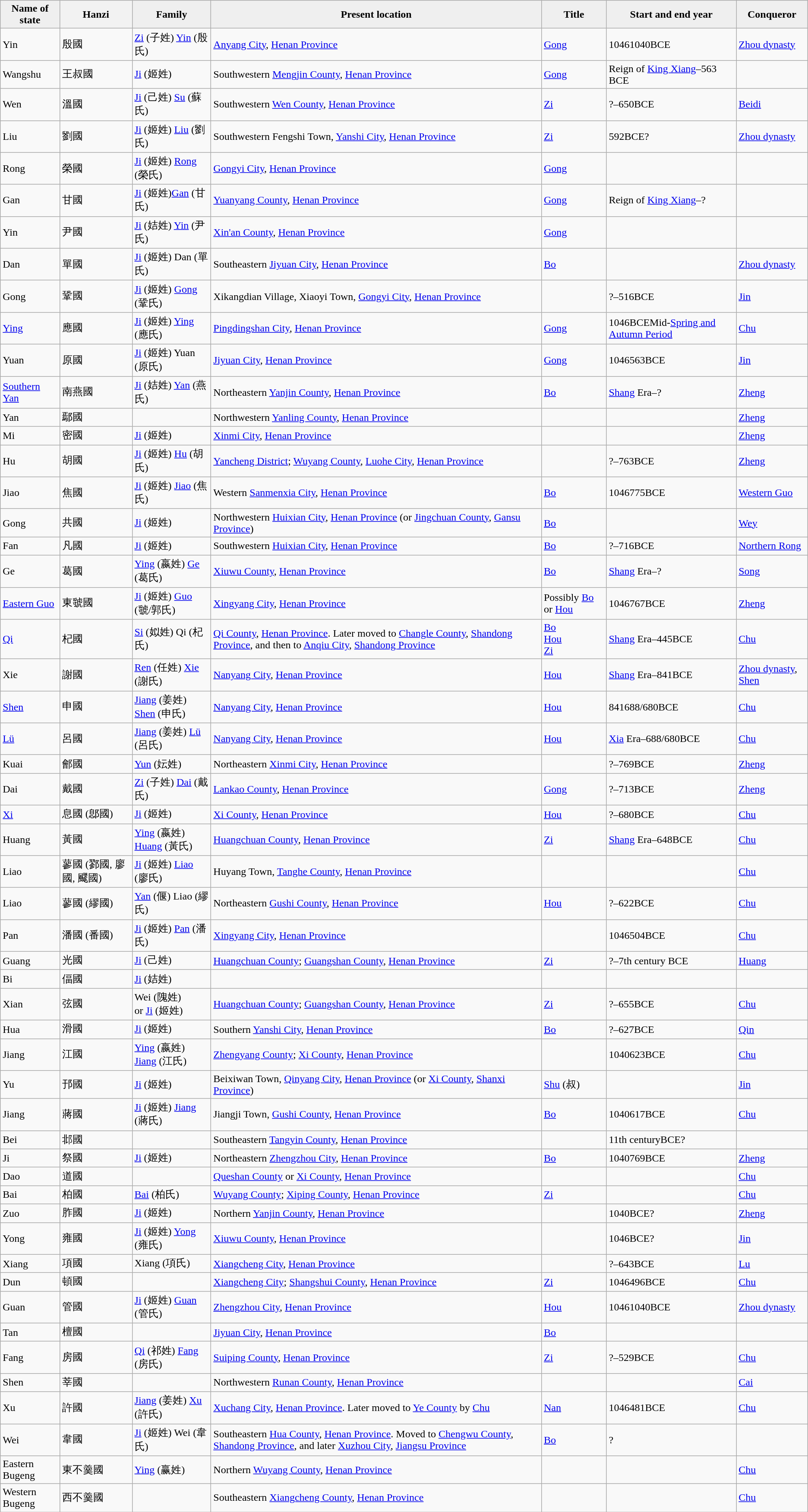<table class="wikitable">
<tr>
<th style="background:#efefef;">Name of state</th>
<th>Hanzi</th>
<th style="background:#efefef;">Family</th>
<th style="background:#efefef;">Present location</th>
<th style="background:#efefef;">Title</th>
<th style="background:#efefef;">Start and end year</th>
<th style="background:#efefef;">Conqueror</th>
</tr>
<tr ---->
<td>Yin</td>
<td>殷國</td>
<td><a href='#'>Zi</a> (子姓) <a href='#'>Yin</a> (殷氏)</td>
<td><a href='#'>Anyang City</a>, <a href='#'>Henan Province</a></td>
<td><a href='#'>Gong</a></td>
<td>10461040BCE</td>
<td><a href='#'>Zhou dynasty</a></td>
</tr>
<tr ---->
<td>Wangshu</td>
<td>王叔國</td>
<td><a href='#'>Ji</a> (姬姓)</td>
<td>Southwestern <a href='#'>Mengjin County</a>, <a href='#'>Henan Province</a></td>
<td><a href='#'>Gong</a></td>
<td>Reign of <a href='#'>King Xiang</a>–563 BCE</td>
<td></td>
</tr>
<tr ---->
<td>Wen</td>
<td>溫國</td>
<td><a href='#'>Ji</a> (己姓) <a href='#'>Su</a> (蘇氏)</td>
<td>Southwestern <a href='#'>Wen County</a>, <a href='#'>Henan Province</a></td>
<td><a href='#'>Zi</a></td>
<td>?–650BCE</td>
<td><a href='#'>Beidi</a></td>
</tr>
<tr ---->
<td>Liu</td>
<td>劉國</td>
<td><a href='#'>Ji</a> (姬姓) <a href='#'>Liu</a> (劉氏)</td>
<td>Southwestern Fengshi Town, <a href='#'>Yanshi City</a>, <a href='#'>Henan Province</a></td>
<td><a href='#'>Zi</a></td>
<td>592BCE?</td>
<td><a href='#'>Zhou dynasty</a></td>
</tr>
<tr ---->
<td>Rong</td>
<td>榮國</td>
<td><a href='#'>Ji</a> (姬姓) <a href='#'>Rong</a> (榮氏)</td>
<td><a href='#'>Gongyi City</a>, <a href='#'>Henan Province</a></td>
<td><a href='#'>Gong</a></td>
<td></td>
<td></td>
</tr>
<tr ---->
<td>Gan</td>
<td>甘國</td>
<td><a href='#'>Ji</a> (姬姓)<a href='#'>Gan</a> (甘氏)</td>
<td><a href='#'>Yuanyang County</a>, <a href='#'>Henan Province</a></td>
<td><a href='#'>Gong</a></td>
<td>Reign of <a href='#'>King Xiang</a>–?</td>
<td></td>
</tr>
<tr ---->
<td>Yin</td>
<td>尹國</td>
<td><a href='#'>Ji</a> (姞姓) <a href='#'>Yin</a> (尹氏)</td>
<td><a href='#'>Xin'an County</a>, <a href='#'>Henan Province</a></td>
<td><a href='#'>Gong</a></td>
<td></td>
<td></td>
</tr>
<tr ---->
<td>Dan</td>
<td>單國</td>
<td><a href='#'>Ji</a> (姬姓) Dan (單氏)</td>
<td>Southeastern <a href='#'>Jiyuan City</a>, <a href='#'>Henan Province</a></td>
<td><a href='#'>Bo</a></td>
<td></td>
<td><a href='#'>Zhou dynasty</a></td>
</tr>
<tr ---->
<td>Gong</td>
<td>鞏國</td>
<td><a href='#'>Ji</a> (姬姓) <a href='#'>Gong</a> (鞏氏)</td>
<td>Xikangdian Village, Xiaoyi Town, <a href='#'>Gongyi City</a>, <a href='#'>Henan Province</a></td>
<td></td>
<td>?–516BCE</td>
<td><a href='#'>Jin</a></td>
</tr>
<tr ---->
<td><a href='#'>Ying</a></td>
<td>應國</td>
<td><a href='#'>Ji</a> (姬姓) <a href='#'>Ying</a> (應氏)</td>
<td><a href='#'>Pingdingshan City</a>, <a href='#'>Henan Province</a></td>
<td><a href='#'>Gong</a></td>
<td>1046BCEMid-<a href='#'>Spring and Autumn Period</a></td>
<td><a href='#'>Chu</a></td>
</tr>
<tr ---->
<td>Yuan</td>
<td>原國</td>
<td><a href='#'>Ji</a> (姬姓) Yuan (原氏)</td>
<td><a href='#'>Jiyuan City</a>, <a href='#'>Henan Province</a></td>
<td><a href='#'>Gong</a></td>
<td>1046563BCE</td>
<td><a href='#'>Jin</a></td>
</tr>
<tr ---->
<td><a href='#'>Southern Yan</a></td>
<td>南燕國</td>
<td><a href='#'>Ji</a> (姞姓) <a href='#'>Yan</a> (燕氏)</td>
<td>Northeastern <a href='#'>Yanjin County</a>, <a href='#'>Henan Province</a></td>
<td><a href='#'>Bo</a></td>
<td><a href='#'>Shang</a> Era–?</td>
<td><a href='#'>Zheng</a></td>
</tr>
<tr ---->
<td>Yan</td>
<td>鄢國</td>
<td></td>
<td>Northwestern <a href='#'>Yanling County</a>, <a href='#'>Henan Province</a></td>
<td></td>
<td></td>
<td><a href='#'>Zheng</a></td>
</tr>
<tr ---->
<td>Mi</td>
<td>密國</td>
<td><a href='#'>Ji</a> (姬姓)</td>
<td><a href='#'>Xinmi City</a>, <a href='#'>Henan Province</a></td>
<td></td>
<td></td>
<td><a href='#'>Zheng</a></td>
</tr>
<tr ---->
<td>Hu</td>
<td>胡國</td>
<td><a href='#'>Ji</a> (姬姓) <a href='#'>Hu</a> (胡氏)</td>
<td><a href='#'>Yancheng District</a>; <a href='#'>Wuyang County</a>, <a href='#'>Luohe City</a>, <a href='#'>Henan Province</a></td>
<td></td>
<td>?–763BCE</td>
<td><a href='#'>Zheng</a></td>
</tr>
<tr ---->
<td>Jiao</td>
<td>焦國</td>
<td><a href='#'>Ji</a> (姬姓) <a href='#'>Jiao</a> (焦氏)</td>
<td>Western <a href='#'>Sanmenxia City</a>, <a href='#'>Henan Province</a></td>
<td><a href='#'>Bo</a></td>
<td>1046775BCE</td>
<td><a href='#'>Western Guo</a></td>
</tr>
<tr ---->
<td>Gong</td>
<td>共國</td>
<td><a href='#'>Ji</a> (姬姓)</td>
<td>Northwestern <a href='#'>Huixian City</a>, <a href='#'>Henan Province</a> (or <a href='#'>Jingchuan County</a>, <a href='#'>Gansu Province</a>)</td>
<td><a href='#'>Bo</a></td>
<td></td>
<td><a href='#'>Wey</a></td>
</tr>
<tr ---->
<td>Fan</td>
<td>凡國</td>
<td><a href='#'>Ji</a> (姬姓)</td>
<td>Southwestern <a href='#'>Huixian City</a>, <a href='#'>Henan Province</a></td>
<td><a href='#'>Bo</a></td>
<td>?–716BCE</td>
<td><a href='#'>Northern Rong</a></td>
</tr>
<tr ---->
<td>Ge</td>
<td>葛國</td>
<td><a href='#'>Ying</a> (嬴姓) <a href='#'>Ge</a> (葛氏)</td>
<td><a href='#'>Xiuwu County</a>, <a href='#'>Henan Province</a></td>
<td><a href='#'>Bo</a></td>
<td><a href='#'>Shang</a> Era–?</td>
<td><a href='#'>Song</a></td>
</tr>
<tr ---->
<td><a href='#'>Eastern Guo</a></td>
<td>東虢國</td>
<td><a href='#'>Ji</a> (姬姓)  <a href='#'>Guo</a> (虢/郭氏)</td>
<td><a href='#'>Xingyang City</a>, <a href='#'>Henan Province</a></td>
<td>Possibly <a href='#'>Bo</a> or <a href='#'>Hou</a></td>
<td>1046767BCE</td>
<td><a href='#'>Zheng</a></td>
</tr>
<tr ---->
<td><a href='#'>Qi</a></td>
<td>杞國</td>
<td><a href='#'>Si</a> (姒姓) Qi (杞氏)</td>
<td><a href='#'>Qi County</a>, <a href='#'>Henan Province</a>. Later moved to <a href='#'>Changle County</a>, <a href='#'>Shandong Province</a>, and then to <a href='#'>Anqiu City</a>, <a href='#'>Shandong Province</a></td>
<td><a href='#'>Bo</a><br><a href='#'>Hou</a><br><a href='#'>Zi</a></td>
<td><a href='#'>Shang</a> Era–445BCE</td>
<td><a href='#'>Chu</a></td>
</tr>
<tr ---->
<td>Xie</td>
<td>謝國</td>
<td><a href='#'>Ren</a> (任姓) <a href='#'>Xie</a> (謝氏)</td>
<td><a href='#'>Nanyang City</a>, <a href='#'>Henan Province</a></td>
<td><a href='#'>Hou</a></td>
<td><a href='#'>Shang</a> Era–841BCE</td>
<td><a href='#'>Zhou dynasty</a>, <a href='#'>Shen</a></td>
</tr>
<tr ---->
<td><a href='#'>Shen</a></td>
<td>申國</td>
<td><a href='#'>Jiang</a> (姜姓) <a href='#'>Shen</a> (申氏)</td>
<td><a href='#'>Nanyang City</a>, <a href='#'>Henan Province</a></td>
<td><a href='#'>Hou</a></td>
<td>841688/680BCE</td>
<td><a href='#'>Chu</a></td>
</tr>
<tr ---->
<td><a href='#'>Lü</a></td>
<td>呂國</td>
<td><a href='#'>Jiang</a> (姜姓) <a href='#'>Lü</a> (呂氏)</td>
<td><a href='#'>Nanyang City</a>, <a href='#'>Henan Province</a></td>
<td><a href='#'>Hou</a></td>
<td><a href='#'>Xia</a> Era–688/680BCE</td>
<td><a href='#'>Chu</a></td>
</tr>
<tr ---->
<td>Kuai</td>
<td>鄶國</td>
<td><a href='#'>Yun</a> (妘姓)</td>
<td>Northeastern <a href='#'>Xinmi City</a>, <a href='#'>Henan Province</a></td>
<td></td>
<td>?–769BCE</td>
<td><a href='#'>Zheng</a></td>
</tr>
<tr ---->
<td>Dai</td>
<td>戴國</td>
<td><a href='#'>Zi</a> (子姓) <a href='#'>Dai</a> (戴氏)</td>
<td><a href='#'>Lankao County</a>, <a href='#'>Henan Province</a></td>
<td><a href='#'>Gong</a></td>
<td>?–713BCE</td>
<td><a href='#'>Zheng</a></td>
</tr>
<tr ---->
<td><a href='#'>Xi</a></td>
<td>息國 (鄎國)</td>
<td><a href='#'>Ji</a> (姬姓)</td>
<td><a href='#'>Xi County</a>, <a href='#'>Henan Province</a></td>
<td><a href='#'>Hou</a></td>
<td>?–680BCE</td>
<td><a href='#'>Chu</a></td>
</tr>
<tr ---->
<td>Huang</td>
<td>黃國</td>
<td><a href='#'>Ying</a> (嬴姓)  <a href='#'>Huang</a> (黃氏)</td>
<td><a href='#'>Huangchuan County</a>, <a href='#'>Henan Province</a></td>
<td><a href='#'>Zi</a></td>
<td><a href='#'>Shang</a> Era–648BCE</td>
<td><a href='#'>Chu</a></td>
</tr>
<tr ---->
<td>Liao</td>
<td>蓼國 (鄝國, 廖國, 飂國)</td>
<td><a href='#'>Ji</a> (姬姓) <a href='#'>Liao</a> (廖氏)</td>
<td>Huyang Town, <a href='#'>Tanghe County</a>, <a href='#'>Henan Province</a></td>
<td></td>
<td></td>
<td><a href='#'>Chu</a></td>
</tr>
<tr ---->
<td>Liao</td>
<td>蓼國 (繆國)</td>
<td><a href='#'>Yan</a> (偃) Liao (繆氏)</td>
<td>Northeastern <a href='#'>Gushi County</a>, <a href='#'>Henan Province</a></td>
<td><a href='#'>Hou</a></td>
<td>?–622BCE</td>
<td><a href='#'>Chu</a></td>
</tr>
<tr ---->
<td>Pan</td>
<td>潘國 (番國)</td>
<td><a href='#'>Ji</a> (姬姓) <a href='#'>Pan</a> (潘氏)</td>
<td><a href='#'>Xingyang City</a>, <a href='#'>Henan Province</a></td>
<td></td>
<td>1046504BCE</td>
<td><a href='#'>Chu</a></td>
</tr>
<tr ---->
<td>Guang</td>
<td>光國</td>
<td><a href='#'>Ji</a> (己姓)</td>
<td><a href='#'>Huangchuan County</a>; <a href='#'>Guangshan County</a>, <a href='#'>Henan Province</a></td>
<td><a href='#'>Zi</a></td>
<td>?–7th century BCE</td>
<td><a href='#'>Huang</a></td>
</tr>
<tr ---->
<td>Bi</td>
<td>偪國</td>
<td><a href='#'>Ji</a> (姞姓)</td>
<td></td>
<td></td>
<td></td>
<td></td>
</tr>
<tr ---->
<td>Xian</td>
<td>弦國</td>
<td>Wei (隗姓) <br>or <a href='#'>Ji</a> (姬姓)</td>
<td><a href='#'>Huangchuan County</a>; <a href='#'>Guangshan County</a>, <a href='#'>Henan Province</a></td>
<td><a href='#'>Zi</a></td>
<td>?–655BCE</td>
<td><a href='#'>Chu</a></td>
</tr>
<tr ---->
<td>Hua</td>
<td>滑國</td>
<td><a href='#'>Ji</a> (姬姓)</td>
<td>Southern <a href='#'>Yanshi City</a>, <a href='#'>Henan Province</a></td>
<td><a href='#'>Bo</a></td>
<td>?–627BCE</td>
<td><a href='#'>Qin</a></td>
</tr>
<tr ---->
<td>Jiang</td>
<td>江國</td>
<td><a href='#'>Ying</a> (嬴姓) <a href='#'>Jiang</a> (江氏)</td>
<td><a href='#'>Zhengyang County</a>; <a href='#'>Xi County</a>, <a href='#'>Henan Province</a></td>
<td></td>
<td>1040623BCE</td>
<td><a href='#'>Chu</a></td>
</tr>
<tr ---->
<td>Yu</td>
<td>邘國</td>
<td><a href='#'>Ji</a> (姬姓)</td>
<td>Beixiwan Town, <a href='#'>Qinyang City</a>, <a href='#'>Henan Province</a> (or <a href='#'>Xi County</a>, <a href='#'>Shanxi Province</a>)</td>
<td><a href='#'>Shu</a> (叔)</td>
<td></td>
<td><a href='#'>Jin</a></td>
</tr>
<tr ---->
<td>Jiang</td>
<td>蔣國</td>
<td><a href='#'>Ji</a> (姬姓) <a href='#'>Jiang</a> (蔣氏)</td>
<td>Jiangji Town, <a href='#'>Gushi County</a>, <a href='#'>Henan Province</a></td>
<td><a href='#'>Bo</a></td>
<td>1040617BCE</td>
<td><a href='#'>Chu</a></td>
</tr>
<tr ---->
<td>Bei</td>
<td>邶國</td>
<td></td>
<td>Southeastern <a href='#'>Tangyin County</a>, <a href='#'>Henan Province</a></td>
<td></td>
<td>11th centuryBCE?</td>
<td></td>
</tr>
<tr ---->
<td>Ji</td>
<td>祭國</td>
<td><a href='#'>Ji</a> (姬姓)</td>
<td>Northeastern <a href='#'>Zhengzhou City</a>, <a href='#'>Henan Province</a></td>
<td><a href='#'>Bo</a></td>
<td>1040769BCE</td>
<td><a href='#'>Zheng</a></td>
</tr>
<tr ---->
<td>Dao</td>
<td>道國</td>
<td></td>
<td><a href='#'>Queshan County</a> or <a href='#'>Xi County</a>, <a href='#'>Henan Province</a></td>
<td></td>
<td></td>
<td><a href='#'>Chu</a></td>
</tr>
<tr ---->
<td>Bai</td>
<td>柏國</td>
<td><a href='#'>Bai</a> (柏氏)</td>
<td><a href='#'>Wuyang County</a>; <a href='#'>Xiping County</a>, <a href='#'>Henan Province</a></td>
<td><a href='#'>Zi</a></td>
<td></td>
<td><a href='#'>Chu</a></td>
</tr>
<tr ---->
<td>Zuo</td>
<td>胙國</td>
<td><a href='#'>Ji</a> (姬姓)</td>
<td>Northern <a href='#'>Yanjin County</a>, <a href='#'>Henan Province</a></td>
<td></td>
<td>1040BCE?</td>
<td><a href='#'>Zheng</a></td>
</tr>
<tr ---->
<td>Yong</td>
<td>雍國</td>
<td><a href='#'>Ji</a> (姬姓) <a href='#'>Yong</a> (雍氏)</td>
<td><a href='#'>Xiuwu County</a>, <a href='#'>Henan Province</a></td>
<td></td>
<td>1046BCE?</td>
<td><a href='#'>Jin</a></td>
</tr>
<tr ---->
<td>Xiang</td>
<td>項國</td>
<td>Xiang (項氏)</td>
<td><a href='#'>Xiangcheng City</a>, <a href='#'>Henan Province</a></td>
<td></td>
<td>?–643BCE</td>
<td><a href='#'>Lu</a></td>
</tr>
<tr ---->
<td>Dun</td>
<td>頓國</td>
<td></td>
<td><a href='#'>Xiangcheng City</a>; <a href='#'>Shangshui County</a>, <a href='#'>Henan Province</a></td>
<td><a href='#'>Zi</a></td>
<td>1046496BCE</td>
<td><a href='#'>Chu</a></td>
</tr>
<tr ---->
<td>Guan</td>
<td>管國</td>
<td><a href='#'>Ji</a> (姬姓) <a href='#'>Guan</a> (管氏)</td>
<td><a href='#'>Zhengzhou City</a>, <a href='#'>Henan Province</a></td>
<td><a href='#'>Hou</a></td>
<td>10461040BCE</td>
<td><a href='#'>Zhou dynasty</a></td>
</tr>
<tr ---->
<td>Tan</td>
<td>檀國</td>
<td></td>
<td><a href='#'>Jiyuan City</a>, <a href='#'>Henan Province</a></td>
<td><a href='#'>Bo</a></td>
<td></td>
<td></td>
</tr>
<tr ---->
<td>Fang</td>
<td>房國</td>
<td><a href='#'>Qi</a> (祁姓) <a href='#'>Fang</a> (房氏)</td>
<td><a href='#'>Suiping County</a>, <a href='#'>Henan Province</a></td>
<td><a href='#'>Zi</a></td>
<td>?–529BCE</td>
<td><a href='#'>Chu</a></td>
</tr>
<tr ---->
<td>Shen</td>
<td>莘國</td>
<td></td>
<td>Northwestern <a href='#'>Runan County</a>, <a href='#'>Henan Province</a></td>
<td></td>
<td></td>
<td><a href='#'>Cai</a></td>
</tr>
<tr ---->
<td>Xu</td>
<td>許國</td>
<td><a href='#'>Jiang</a> (姜姓) <a href='#'>Xu</a> (許氏)</td>
<td><a href='#'>Xuchang City</a>, <a href='#'>Henan Province</a>. Later moved to <a href='#'>Ye County</a> by <a href='#'>Chu</a></td>
<td><a href='#'>Nan</a></td>
<td>1046481BCE</td>
<td><a href='#'>Chu</a></td>
</tr>
<tr ---->
<td>Wei</td>
<td>韋國</td>
<td><a href='#'>Ji</a> (姬姓) Wei (韋氏)</td>
<td>Southeastern <a href='#'>Hua County</a>, <a href='#'>Henan Province</a>. Moved to <a href='#'>Chengwu County</a>, <a href='#'>Shandong Province</a>, and later <a href='#'>Xuzhou City</a>, <a href='#'>Jiangsu Province</a></td>
<td><a href='#'>Bo</a></td>
<td>?</td>
<td></td>
</tr>
<tr ---->
<td>Eastern Bugeng</td>
<td>東不羹國</td>
<td><a href='#'>Ying</a> (赢姓)</td>
<td>Northern <a href='#'>Wuyang County</a>, <a href='#'>Henan Province</a></td>
<td></td>
<td></td>
<td><a href='#'>Chu</a></td>
</tr>
<tr ---->
<td>Western Bugeng</td>
<td>西不羹國</td>
<td></td>
<td>Southeastern <a href='#'>Xiangcheng County</a>, <a href='#'>Henan Province</a></td>
<td></td>
<td></td>
<td><a href='#'>Chu</a></td>
</tr>
</table>
